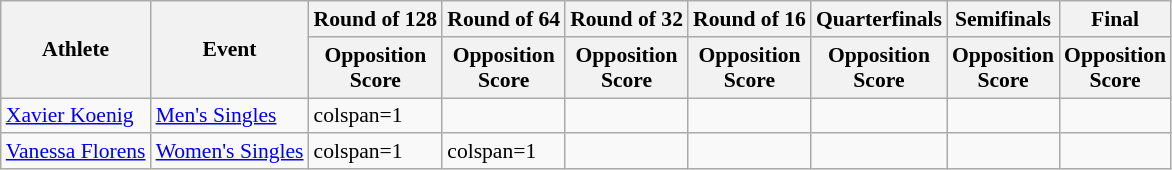<table class=wikitable style="font-size:90%">
<tr>
<th rowspan="2">Athlete</th>
<th rowspan="2">Event</th>
<th>Round of 128</th>
<th>Round of 64</th>
<th>Round of 32</th>
<th>Round of 16</th>
<th>Quarterfinals</th>
<th>Semifinals</th>
<th>Final</th>
</tr>
<tr>
<th>Opposition<br>Score</th>
<th>Opposition<br>Score</th>
<th>Opposition<br>Score</th>
<th>Opposition<br>Score</th>
<th>Opposition<br>Score</th>
<th>Opposition<br>Score</th>
<th>Opposition<br>Score</th>
</tr>
<tr>
<td><a href='#'>Xavier Koenig</a></td>
<td><a href='#'>Men's Singles</a></td>
<td>colspan=1 </td>
<td align=center></td>
<td align=center></td>
<td align=center></td>
<td align=center></td>
<td align=center></td>
<td align=center></td>
</tr>
<tr>
<td><a href='#'>Vanessa Florens</a></td>
<td><a href='#'>Women's Singles</a></td>
<td>colspan=1 </td>
<td>colspan=1 </td>
<td align=center></td>
<td align=center></td>
<td align=center></td>
<td align=center></td>
<td align=center></td>
</tr>
</table>
